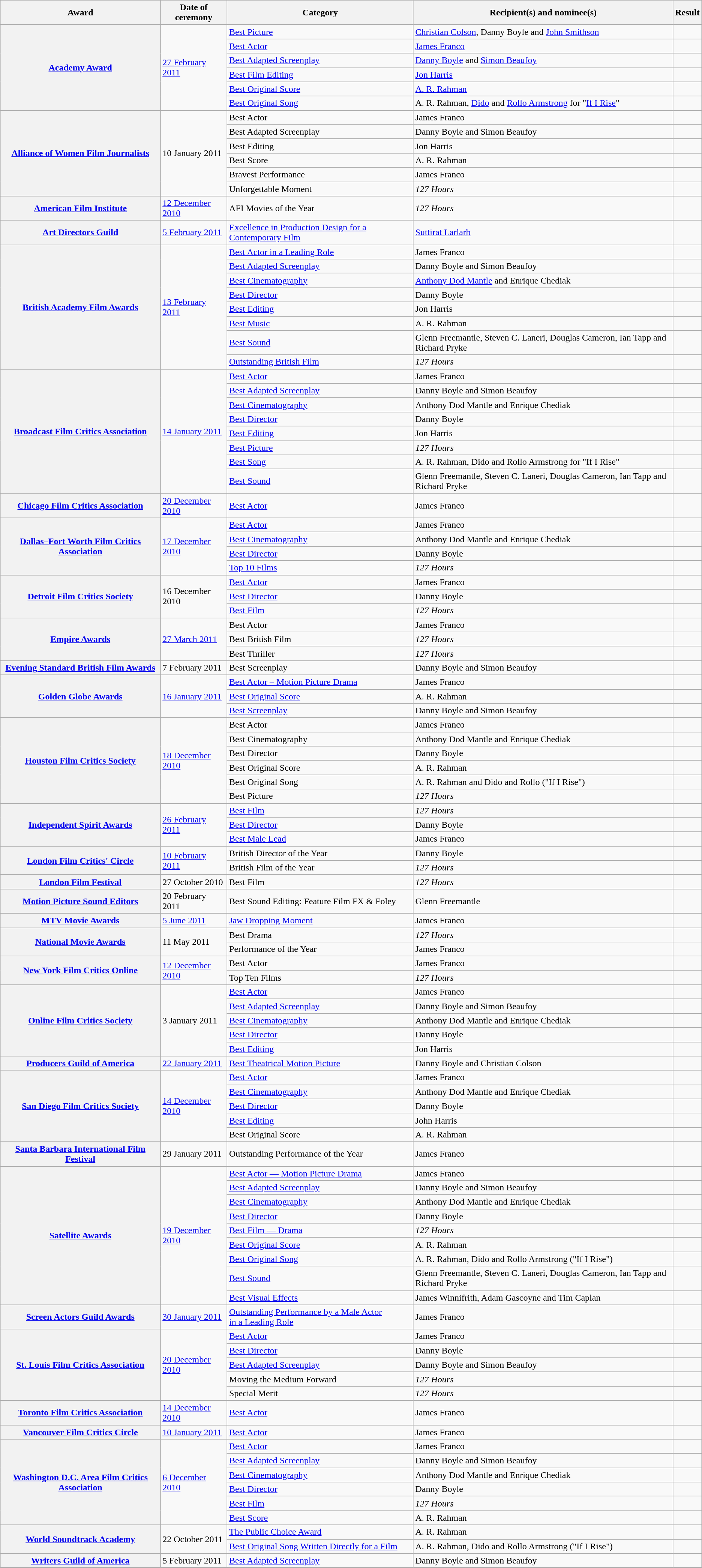<table class="wikitable plainrowheaders sortable">
<tr>
<th scope="col">Award</th>
<th scope="col">Date of ceremony</th>
<th scope="col">Category</th>
<th scope="col">Recipient(s) and nominee(s)</th>
<th scope="col">Result</th>
</tr>
<tr>
<th scope="row" rowspan="6"><a href='#'>Academy Award</a></th>
<td rowspan="6"><a href='#'>27 February 2011</a></td>
<td scope="row"><a href='#'>Best Picture</a></td>
<td><a href='#'>Christian Colson</a>, Danny Boyle and <a href='#'>John Smithson</a></td>
<td></td>
</tr>
<tr>
<td><a href='#'>Best Actor</a></td>
<td><a href='#'>James Franco</a></td>
<td></td>
</tr>
<tr>
<td><a href='#'>Best Adapted Screenplay</a></td>
<td><a href='#'>Danny Boyle</a> and <a href='#'>Simon Beaufoy</a></td>
<td></td>
</tr>
<tr>
<td><a href='#'>Best Film Editing</a></td>
<td><a href='#'>Jon Harris</a></td>
<td></td>
</tr>
<tr>
<td><a href='#'>Best Original Score</a></td>
<td><a href='#'>A. R. Rahman</a></td>
<td></td>
</tr>
<tr>
<td scope="row"><a href='#'>Best Original Song</a></td>
<td>A. R. Rahman, <a href='#'>Dido</a> and <a href='#'>Rollo Armstrong</a> for "<a href='#'>If I Rise</a>"</td>
<td></td>
</tr>
<tr>
<th scope="row" rowspan="6"><a href='#'>Alliance of Women Film Journalists</a></th>
<td rowspan="6">10 January 2011</td>
<td>Best Actor</td>
<td>James Franco</td>
<td></td>
</tr>
<tr>
<td>Best Adapted Screenplay</td>
<td>Danny Boyle and Simon Beaufoy</td>
<td></td>
</tr>
<tr>
<td>Best Editing</td>
<td>Jon Harris</td>
<td></td>
</tr>
<tr>
<td>Best Score</td>
<td>A. R. Rahman</td>
<td></td>
</tr>
<tr>
<td>Bravest Performance</td>
<td>James Franco</td>
<td></td>
</tr>
<tr>
<td>Unforgettable Moment</td>
<td><em>127 Hours</em></td>
<td></td>
</tr>
<tr>
</tr>
<tr>
<th scope="row"><a href='#'>American Film Institute</a></th>
<td><a href='#'>12 December 2010</a></td>
<td>AFI Movies of the Year</td>
<td><em>127 Hours</em></td>
<td></td>
</tr>
<tr>
<th scope="row"><a href='#'>Art Directors Guild</a></th>
<td><a href='#'>5 February 2011</a></td>
<td><a href='#'>Excellence in Production Design for a Contemporary Film</a></td>
<td><a href='#'>Suttirat Larlarb</a></td>
<td></td>
</tr>
<tr>
<th scope="row" rowspan="8"><a href='#'>British Academy Film Awards</a></th>
<td rowspan="8"><a href='#'>13 February 2011</a></td>
<td><a href='#'>Best Actor in a Leading Role</a></td>
<td>James Franco</td>
<td></td>
</tr>
<tr>
<td><a href='#'>Best Adapted Screenplay</a></td>
<td>Danny Boyle and Simon Beaufoy</td>
<td></td>
</tr>
<tr>
<td><a href='#'>Best Cinematography</a></td>
<td><a href='#'>Anthony Dod Mantle</a> and Enrique Chediak</td>
<td></td>
</tr>
<tr>
<td><a href='#'>Best Director</a></td>
<td>Danny Boyle</td>
<td></td>
</tr>
<tr>
<td><a href='#'>Best Editing</a></td>
<td>Jon Harris</td>
<td></td>
</tr>
<tr>
<td><a href='#'>Best Music</a></td>
<td>A. R. Rahman</td>
<td></td>
</tr>
<tr>
<td><a href='#'>Best Sound</a></td>
<td>Glenn Freemantle, Steven C. Laneri, Douglas Cameron, Ian Tapp and Richard Pryke</td>
<td></td>
</tr>
<tr>
<td><a href='#'>Outstanding British Film</a></td>
<td><em>127 Hours</em></td>
<td></td>
</tr>
<tr>
<th scope="row" rowspan="8"><a href='#'>Broadcast Film Critics Association</a></th>
<td rowspan="8"><a href='#'>14 January 2011</a></td>
<td><a href='#'>Best Actor</a></td>
<td>James Franco</td>
<td></td>
</tr>
<tr>
<td><a href='#'>Best Adapted Screenplay</a></td>
<td>Danny Boyle and Simon Beaufoy</td>
<td></td>
</tr>
<tr>
<td><a href='#'>Best Cinematography</a></td>
<td>Anthony Dod Mantle and Enrique Chediak</td>
<td></td>
</tr>
<tr>
<td><a href='#'>Best Director</a></td>
<td>Danny Boyle</td>
<td></td>
</tr>
<tr>
<td><a href='#'>Best Editing</a></td>
<td>Jon Harris</td>
<td></td>
</tr>
<tr>
<td><a href='#'>Best Picture</a></td>
<td><em>127 Hours</em></td>
<td></td>
</tr>
<tr>
<td><a href='#'>Best Song</a></td>
<td>A. R. Rahman, Dido and Rollo Armstrong for "If I Rise"</td>
<td></td>
</tr>
<tr>
<td><a href='#'>Best Sound</a></td>
<td>Glenn Freemantle, Steven C. Laneri, Douglas Cameron, Ian Tapp and Richard Pryke</td>
<td></td>
</tr>
<tr>
<th scope="row"><a href='#'>Chicago Film Critics Association</a></th>
<td><a href='#'>20 December 2010</a></td>
<td><a href='#'>Best Actor</a></td>
<td>James Franco</td>
<td></td>
</tr>
<tr>
<th scope="row" rowspan="4"><a href='#'>Dallas–Fort Worth Film Critics Association</a></th>
<td rowspan="4"><a href='#'>17 December 2010</a></td>
<td><a href='#'>Best Actor</a></td>
<td>James Franco</td>
<td></td>
</tr>
<tr>
<td><a href='#'>Best Cinematography</a></td>
<td>Anthony Dod Mantle and Enrique Chediak</td>
<td></td>
</tr>
<tr>
<td><a href='#'>Best Director</a></td>
<td>Danny Boyle</td>
<td></td>
</tr>
<tr>
<td><a href='#'>Top 10 Films</a></td>
<td><em>127 Hours</em></td>
<td></td>
</tr>
<tr>
<th scope="row" rowspan="3"><a href='#'>Detroit Film Critics Society</a></th>
<td rowspan="3">16 December 2010</td>
<td><a href='#'>Best Actor</a></td>
<td>James Franco</td>
<td></td>
</tr>
<tr>
<td><a href='#'>Best Director</a></td>
<td>Danny Boyle</td>
<td></td>
</tr>
<tr>
<td><a href='#'>Best Film</a></td>
<td><em>127 Hours</em></td>
<td></td>
</tr>
<tr>
<th scope="row" rowspan="3"><a href='#'>Empire Awards</a></th>
<td rowspan="3"><a href='#'>27 March 2011</a></td>
<td>Best Actor</td>
<td>James Franco</td>
<td></td>
</tr>
<tr>
<td>Best British Film</td>
<td><em>127 Hours</em></td>
<td></td>
</tr>
<tr>
<td>Best Thriller</td>
<td><em>127 Hours</em></td>
<td></td>
</tr>
<tr>
<th scope="row"><a href='#'>Evening Standard British Film Awards</a></th>
<td>7 February 2011</td>
<td>Best Screenplay</td>
<td>Danny Boyle and Simon Beaufoy</td>
<td></td>
</tr>
<tr>
<th scope="row" rowspan="3"><a href='#'>Golden Globe Awards</a></th>
<td rowspan="3"><a href='#'>16 January 2011</a></td>
<td><a href='#'>Best Actor – Motion Picture Drama</a></td>
<td>James Franco</td>
<td></td>
</tr>
<tr>
<td><a href='#'>Best Original Score</a></td>
<td>A. R. Rahman</td>
<td></td>
</tr>
<tr>
<td><a href='#'>Best Screenplay</a></td>
<td>Danny Boyle and Simon Beaufoy</td>
<td></td>
</tr>
<tr>
<th scope="row" rowspan="6"><a href='#'>Houston Film Critics Society</a></th>
<td rowspan="6"><a href='#'>18 December 2010</a></td>
<td>Best Actor</td>
<td>James Franco</td>
<td></td>
</tr>
<tr>
<td>Best Cinematography</td>
<td>Anthony Dod Mantle and Enrique Chediak</td>
<td></td>
</tr>
<tr>
<td>Best Director</td>
<td>Danny Boyle</td>
<td></td>
</tr>
<tr>
<td>Best Original Score</td>
<td>A. R. Rahman</td>
<td></td>
</tr>
<tr>
<td>Best Original Song</td>
<td>A. R. Rahman and Dido and Rollo ("If I Rise")</td>
<td></td>
</tr>
<tr>
<td>Best Picture</td>
<td><em>127 Hours</em></td>
<td></td>
</tr>
<tr>
<th scope="row" rowspan="3"><a href='#'>Independent Spirit Awards</a></th>
<td rowspan="3"><a href='#'>26 February 2011</a></td>
<td><a href='#'>Best Film</a></td>
<td><em>127 Hours</em></td>
<td></td>
</tr>
<tr>
<td><a href='#'>Best Director</a></td>
<td>Danny Boyle</td>
<td></td>
</tr>
<tr>
<td><a href='#'>Best Male Lead</a></td>
<td>James Franco</td>
<td></td>
</tr>
<tr>
<th scope="row" rowspan="2"><a href='#'>London Film Critics' Circle</a></th>
<td rowspan="2"><a href='#'>10 February 2011</a></td>
<td>British Director of the Year</td>
<td>Danny Boyle</td>
<td></td>
</tr>
<tr>
<td>British Film of the Year</td>
<td><em>127 Hours</em></td>
<td></td>
</tr>
<tr>
<th scope="row"><a href='#'>London Film Festival</a></th>
<td>27 October 2010</td>
<td>Best Film</td>
<td><em>127 Hours</em></td>
<td></td>
</tr>
<tr>
<th scope="row"><a href='#'>Motion Picture Sound Editors</a></th>
<td>20 February 2011</td>
<td>Best Sound Editing: Feature Film FX & Foley</td>
<td>Glenn Freemantle</td>
<td></td>
</tr>
<tr>
<th scope="row"><a href='#'>MTV Movie Awards</a></th>
<td><a href='#'>5 June 2011</a></td>
<td><a href='#'>Jaw Dropping Moment</a></td>
<td>James Franco</td>
<td></td>
</tr>
<tr>
<th scope="row" rowspan="2"><a href='#'>National Movie Awards</a></th>
<td rowspan="2">11 May 2011</td>
<td>Best Drama</td>
<td><em>127 Hours</em></td>
<td></td>
</tr>
<tr>
<td>Performance of the Year</td>
<td>James Franco</td>
<td></td>
</tr>
<tr>
<th scope="row" rowspan="2"><a href='#'>New York Film Critics Online</a></th>
<td rowspan="2"><a href='#'>12 December 2010</a></td>
<td>Best Actor</td>
<td>James Franco</td>
<td></td>
</tr>
<tr>
<td>Top Ten Films</td>
<td><em>127 Hours</em></td>
<td></td>
</tr>
<tr>
<th scope="row" rowspan="5"><a href='#'>Online Film Critics Society</a></th>
<td rowspan="5">3 January 2011</td>
<td><a href='#'>Best Actor</a></td>
<td>James Franco</td>
<td></td>
</tr>
<tr>
<td><a href='#'>Best Adapted Screenplay</a></td>
<td>Danny Boyle and Simon Beaufoy</td>
<td></td>
</tr>
<tr>
<td><a href='#'>Best Cinematography</a></td>
<td>Anthony Dod Mantle and Enrique Chediak</td>
<td></td>
</tr>
<tr>
<td><a href='#'>Best Director</a></td>
<td>Danny Boyle</td>
<td></td>
</tr>
<tr>
<td><a href='#'>Best Editing</a></td>
<td>Jon Harris</td>
<td></td>
</tr>
<tr>
<th scope="row"><a href='#'>Producers Guild of America</a></th>
<td><a href='#'>22 January 2011</a></td>
<td><a href='#'>Best Theatrical Motion Picture</a></td>
<td>Danny Boyle and Christian Colson</td>
<td></td>
</tr>
<tr>
<th scope="row" rowspan="5"><a href='#'>San Diego Film Critics Society</a></th>
<td rowspan="5"><a href='#'>14 December 2010</a></td>
<td><a href='#'>Best Actor</a></td>
<td>James Franco</td>
<td></td>
</tr>
<tr>
<td><a href='#'>Best Cinematography</a></td>
<td>Anthony Dod Mantle and Enrique Chediak</td>
<td></td>
</tr>
<tr>
<td><a href='#'>Best Director</a></td>
<td>Danny Boyle</td>
<td></td>
</tr>
<tr>
<td><a href='#'>Best Editing</a></td>
<td>John Harris</td>
<td></td>
</tr>
<tr>
<td>Best Original Score</td>
<td>A. R. Rahman</td>
<td></td>
</tr>
<tr>
<th scope="row"><a href='#'>Santa Barbara International Film Festival</a></th>
<td>29 January 2011</td>
<td>Outstanding Performance of the Year</td>
<td>James Franco</td>
<td></td>
</tr>
<tr>
<th scope="row" rowspan="9"><a href='#'>Satellite Awards</a></th>
<td rowspan="9"><a href='#'>19 December 2010</a></td>
<td><a href='#'>Best Actor — Motion Picture Drama</a></td>
<td>James Franco</td>
<td></td>
</tr>
<tr>
<td><a href='#'>Best Adapted Screenplay</a></td>
<td>Danny Boyle and Simon Beaufoy</td>
<td></td>
</tr>
<tr>
<td><a href='#'>Best Cinematography</a></td>
<td>Anthony Dod Mantle and  Enrique Chediak</td>
<td></td>
</tr>
<tr>
<td><a href='#'>Best Director</a></td>
<td>Danny Boyle</td>
<td></td>
</tr>
<tr>
<td><a href='#'>Best Film — Drama</a></td>
<td><em>127 Hours</em></td>
<td></td>
</tr>
<tr>
<td><a href='#'>Best Original Score</a></td>
<td>A. R. Rahman</td>
<td></td>
</tr>
<tr>
<td><a href='#'>Best Original Song</a></td>
<td>A. R. Rahman, Dido and Rollo Armstrong ("If I Rise")</td>
<td></td>
</tr>
<tr>
<td><a href='#'>Best Sound</a></td>
<td>Glenn Freemantle, Steven C. Laneri, Douglas Cameron, Ian Tapp and Richard Pryke</td>
<td></td>
</tr>
<tr>
<td><a href='#'>Best Visual Effects</a></td>
<td>James Winnifrith, Adam Gascoyne and Tim Caplan</td>
<td></td>
</tr>
<tr>
<th scope="row"><a href='#'>Screen Actors Guild Awards</a></th>
<td><a href='#'>30 January 2011</a></td>
<td><a href='#'>Outstanding Performance by a Male Actor<br>in a Leading Role</a></td>
<td>James Franco</td>
<td></td>
</tr>
<tr>
<th scope="row" rowspan="5"><a href='#'>St. Louis Film Critics Association</a></th>
<td rowspan="5"><a href='#'>20 December 2010</a></td>
<td><a href='#'>Best Actor</a></td>
<td>James Franco</td>
<td></td>
</tr>
<tr>
<td><a href='#'>Best Director</a></td>
<td>Danny Boyle</td>
<td></td>
</tr>
<tr>
<td><a href='#'>Best Adapted Screenplay</a></td>
<td>Danny Boyle and Simon Beaufoy</td>
<td></td>
</tr>
<tr>
<td>Moving the Medium Forward</td>
<td><em>127 Hours</em></td>
<td></td>
</tr>
<tr>
<td>Special Merit</td>
<td><em>127 Hours</em></td>
<td></td>
</tr>
<tr>
<th scope="row"><a href='#'>Toronto Film Critics Association</a></th>
<td><a href='#'>14 December 2010</a></td>
<td><a href='#'>Best Actor</a></td>
<td>James Franco</td>
<td></td>
</tr>
<tr>
<th scope="row"><a href='#'>Vancouver Film Critics Circle</a></th>
<td><a href='#'>10 January 2011</a></td>
<td><a href='#'>Best Actor</a></td>
<td>James Franco</td>
<td></td>
</tr>
<tr>
<th scope="row" rowspan="6"><a href='#'>Washington D.C. Area Film Critics Association</a></th>
<td rowspan="6"><a href='#'>6 December 2010</a></td>
<td><a href='#'>Best Actor</a></td>
<td>James Franco</td>
<td></td>
</tr>
<tr>
<td><a href='#'>Best Adapted Screenplay</a></td>
<td>Danny Boyle and Simon Beaufoy</td>
<td></td>
</tr>
<tr>
<td><a href='#'>Best Cinematography</a></td>
<td>Anthony Dod Mantle and Enrique Chediak</td>
<td></td>
</tr>
<tr>
<td><a href='#'>Best Director</a></td>
<td>Danny Boyle</td>
<td></td>
</tr>
<tr>
<td><a href='#'>Best Film</a></td>
<td><em>127 Hours</em></td>
<td></td>
</tr>
<tr>
<td><a href='#'>Best Score</a></td>
<td>A. R. Rahman</td>
<td></td>
</tr>
<tr>
<th scope="row" rowspan="2"><a href='#'>World Soundtrack Academy</a></th>
<td rowspan="2">22 October 2011</td>
<td><a href='#'>The Public Choice Award</a></td>
<td>A. R. Rahman</td>
<td></td>
</tr>
<tr>
<td><a href='#'>Best Original Song Written Directly for a Film</a></td>
<td>A. R. Rahman, Dido and Rollo Armstrong ("If I Rise")</td>
<td></td>
</tr>
<tr>
<th scope="row"><a href='#'>Writers Guild of America</a></th>
<td>5 February 2011</td>
<td><a href='#'>Best Adapted Screenplay</a></td>
<td>Danny Boyle and Simon Beaufoy</td>
<td></td>
</tr>
</table>
